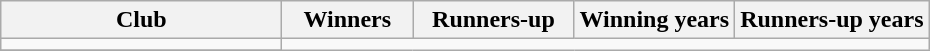<table class="wikitable sortable">
<tr>
<th scope=col width=180>Club</th>
<th scope=col width=80>Winners</th>
<th scope=col width=100>Runners-up</th>
<th scope=col>Winning years</th>
<th scope=col>Runners-up years</th>
</tr>
<tr>
<td></td>
</tr>
<tr>
</tr>
</table>
